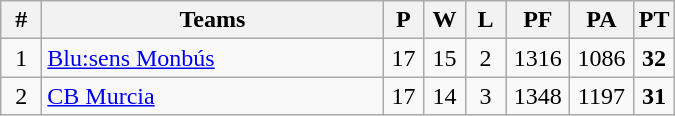<table class="wikitable" style="text-align: center;">
<tr>
<th width=20>#</th>
<th width=220>Teams</th>
<th width=20>P</th>
<th width=20>W</th>
<th width=20>L</th>
<th width=35>PF</th>
<th width=35>PA</th>
<th width=20>PT</th>
</tr>
<tr>
<td>1</td>
<td align="left"><a href='#'>Blu:sens Monbús</a></td>
<td>17</td>
<td>15</td>
<td>2</td>
<td>1316</td>
<td>1086</td>
<td><strong>32</strong></td>
</tr>
<tr>
<td>2</td>
<td align="left"><a href='#'>CB Murcia</a></td>
<td>17</td>
<td>14</td>
<td>3</td>
<td>1348</td>
<td>1197</td>
<td><strong>31</strong></td>
</tr>
</table>
